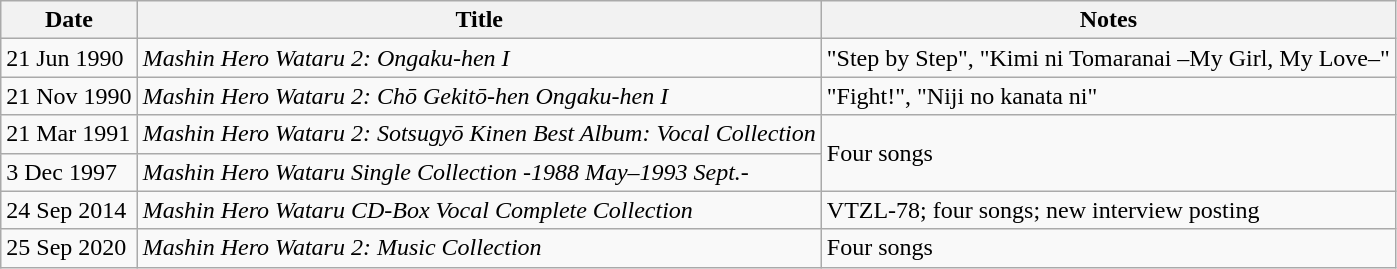<table class="wikitable">
<tr>
<th>Date</th>
<th>Title</th>
<th>Notes</th>
</tr>
<tr>
<td>21 Jun 1990</td>
<td><em>Mashin Hero Wataru 2: Ongaku-hen I</em></td>
<td>"Step by Step", "Kimi ni Tomaranai –My Girl, My Love–"</td>
</tr>
<tr>
<td>21 Nov 1990</td>
<td><em>Mashin Hero Wataru 2: Chō Gekitō-hen Ongaku-hen I</em></td>
<td>"Fight!", "Niji no kanata ni"</td>
</tr>
<tr>
<td>21 Mar 1991</td>
<td><em>Mashin Hero Wataru 2: Sotsugyō Kinen Best Album: Vocal Collection</em></td>
<td rowspan="2">Four songs</td>
</tr>
<tr>
<td>3 Dec 1997</td>
<td><em>Mashin Hero Wataru Single Collection -1988 May–1993 Sept.-</em></td>
</tr>
<tr>
<td>24 Sep 2014</td>
<td><em>Mashin Hero Wataru CD-Box Vocal Complete Collection</em></td>
<td>VTZL-78; four songs; new interview posting</td>
</tr>
<tr>
<td>25 Sep 2020</td>
<td><em>Mashin Hero Wataru 2: Music Collection</em></td>
<td>Four songs</td>
</tr>
</table>
